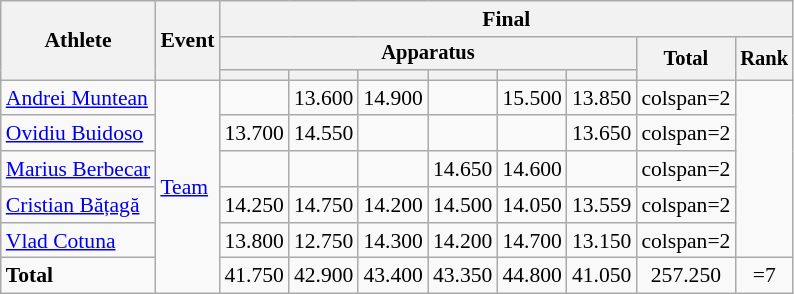<table class="wikitable" style="font-size:90%">
<tr>
<th rowspan=3>Athlete</th>
<th rowspan=3>Event</th>
<th colspan =8>Final</th>
</tr>
<tr style="font-size:95%">
<th colspan=6>Apparatus</th>
<th rowspan=2>Total</th>
<th rowspan=2>Rank</th>
</tr>
<tr style="font-size:95%">
<th></th>
<th></th>
<th></th>
<th></th>
<th></th>
<th></th>
</tr>
<tr align=center>
<td align=left><a href='#'>Andrei Muntean</a></td>
<td align=left rowspan=6><a href='#'>Team</a></td>
<td></td>
<td>13.600</td>
<td>14.900</td>
<td></td>
<td>15.500</td>
<td>13.850</td>
<td>colspan=2 </td>
</tr>
<tr align=center>
<td align=left><a href='#'>Ovidiu Buidoso</a></td>
<td>13.700</td>
<td>14.550</td>
<td></td>
<td></td>
<td></td>
<td>13.650</td>
<td>colspan=2 </td>
</tr>
<tr align=center>
<td align=left><a href='#'>Marius Berbecar</a></td>
<td></td>
<td></td>
<td></td>
<td>14.650</td>
<td>14.600</td>
<td></td>
<td>colspan=2 </td>
</tr>
<tr align=center>
<td align=left><a href='#'>Cristian Bățagă</a></td>
<td>14.250</td>
<td>14.750</td>
<td>14.200</td>
<td>14.500</td>
<td>14.050</td>
<td>13.559</td>
<td>colspan=2 </td>
</tr>
<tr align=center>
<td align=left><a href='#'>Vlad Cotuna</a></td>
<td>13.800</td>
<td>12.750</td>
<td>14.300</td>
<td>14.200</td>
<td>14.700</td>
<td>13.150</td>
<td>colspan=2 </td>
</tr>
<tr align=center>
<td align=left><strong>Total</strong></td>
<td>41.750</td>
<td>42.900</td>
<td>43.400</td>
<td>43.350</td>
<td>44.800</td>
<td>41.050</td>
<td>257.250</td>
<td>=7</td>
</tr>
</table>
